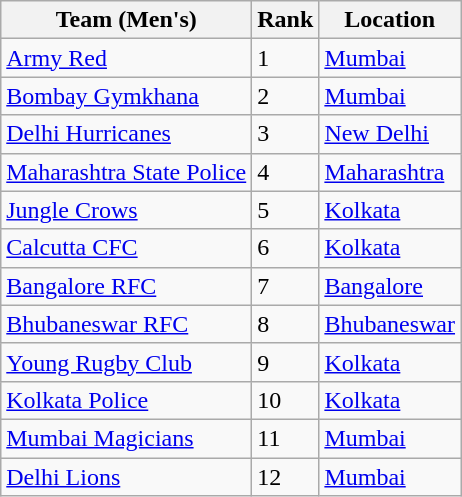<table class="wikitable sortable">
<tr>
<th>Team (Men's)</th>
<th>Rank</th>
<th>Location</th>
</tr>
<tr>
<td><a href='#'>Army Red</a></td>
<td>1</td>
<td><a href='#'>Mumbai</a></td>
</tr>
<tr>
<td><a href='#'>Bombay Gymkhana</a></td>
<td>2</td>
<td><a href='#'>Mumbai</a></td>
</tr>
<tr>
<td><a href='#'>Delhi Hurricanes</a></td>
<td>3</td>
<td><a href='#'>New Delhi</a></td>
</tr>
<tr>
<td><a href='#'>Maharashtra State Police</a></td>
<td>4</td>
<td><a href='#'>Maharashtra</a></td>
</tr>
<tr>
<td><a href='#'>Jungle Crows</a></td>
<td>5</td>
<td><a href='#'>Kolkata</a></td>
</tr>
<tr>
<td><a href='#'>Calcutta CFC</a></td>
<td>6</td>
<td><a href='#'>Kolkata</a></td>
</tr>
<tr>
<td><a href='#'>Bangalore RFC</a></td>
<td>7</td>
<td><a href='#'>Bangalore</a></td>
</tr>
<tr>
<td><a href='#'>Bhubaneswar RFC</a></td>
<td>8</td>
<td><a href='#'>Bhubaneswar</a></td>
</tr>
<tr>
<td><a href='#'>Young Rugby Club</a></td>
<td>9</td>
<td><a href='#'>Kolkata</a></td>
</tr>
<tr>
<td><a href='#'>Kolkata Police</a></td>
<td>10</td>
<td><a href='#'>Kolkata</a></td>
</tr>
<tr>
<td><a href='#'>Mumbai Magicians</a></td>
<td>11</td>
<td><a href='#'>Mumbai</a></td>
</tr>
<tr>
<td><a href='#'>Delhi Lions</a></td>
<td>12</td>
<td><a href='#'>Mumbai</a></td>
</tr>
</table>
